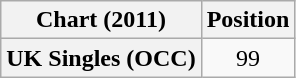<table class="wikitable plainrowheaders" style="text-align:center;">
<tr>
<th scope="col">Chart (2011)</th>
<th scope="col">Position</th>
</tr>
<tr>
<th scope="row">UK Singles (OCC)</th>
<td>99</td>
</tr>
</table>
